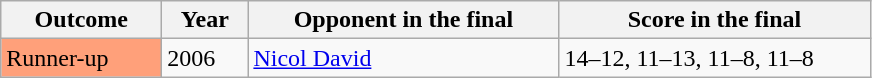<table class="sortable wikitable">
<tr>
<th width="100">Outcome</th>
<th width="50">Year</th>
<th width="200">Opponent in the final</th>
<th width="200">Score in the final</th>
</tr>
<tr>
<td bgcolor="ffa07a">Runner-up</td>
<td>2006</td>
<td> <a href='#'>Nicol David</a></td>
<td>14–12, 11–13, 11–8, 11–8</td>
</tr>
</table>
